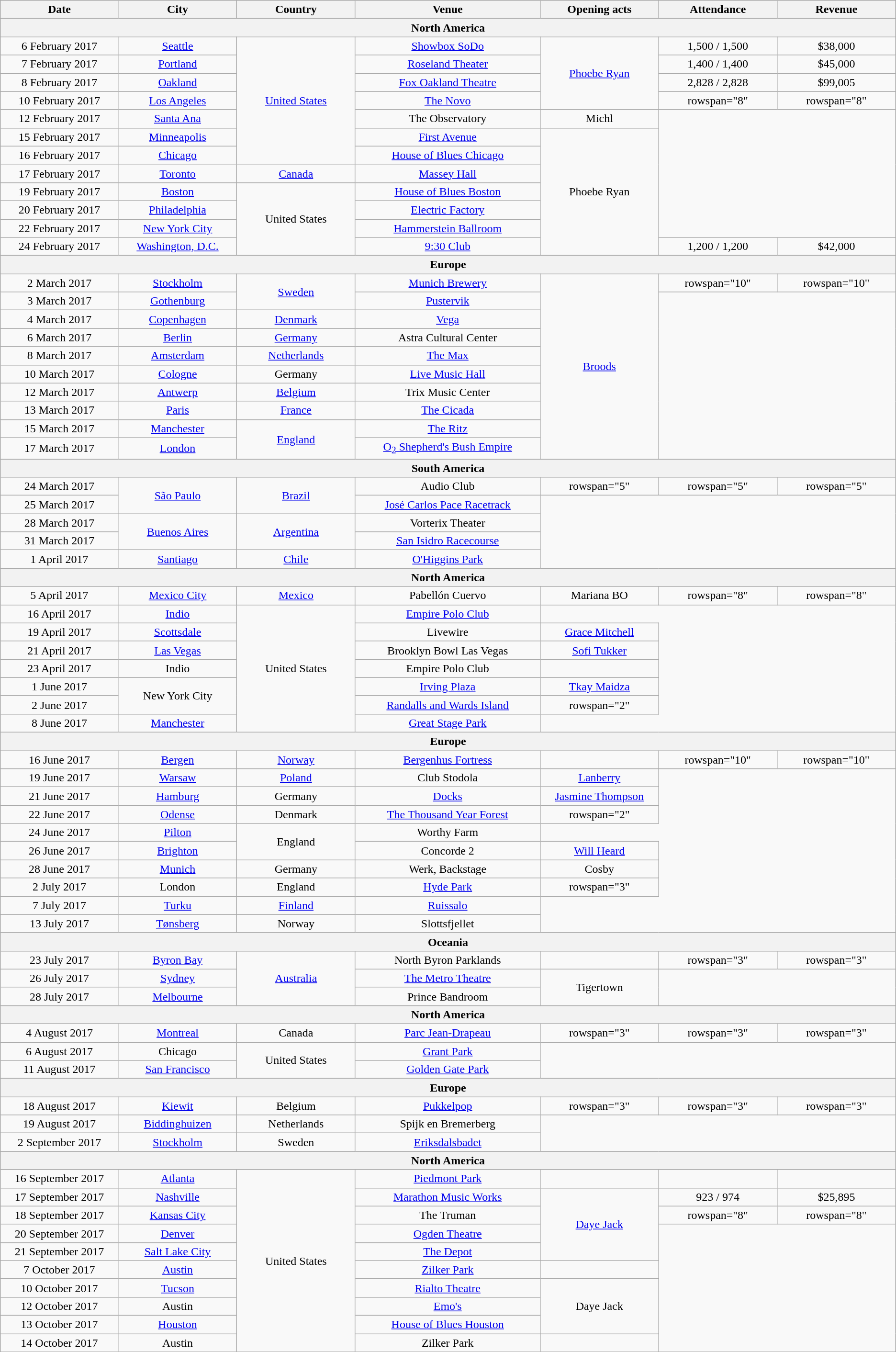<table class="wikitable plainrowheaders" style="text-align:center;">
<tr>
<th scope="col" style="width:10em;">Date</th>
<th scope="col" style="width:10em;">City</th>
<th scope="col" style="width:10em;">Country</th>
<th scope="col" style="width:16em;">Venue</th>
<th scope="col" style="width:10em;">Opening acts</th>
<th scope="col" style="width:10em;">Attendance</th>
<th scope="col" style="width:10em;">Revenue</th>
</tr>
<tr>
<th colspan="8">North America</th>
</tr>
<tr>
<td>6 February 2017</td>
<td><a href='#'>Seattle</a></td>
<td rowspan="7"><a href='#'>United States</a></td>
<td><a href='#'>Showbox SoDo</a></td>
<td rowspan="4"><a href='#'>Phoebe Ryan</a></td>
<td>1,500 / 1,500</td>
<td>$38,000</td>
</tr>
<tr>
<td>7 February 2017</td>
<td><a href='#'>Portland</a></td>
<td><a href='#'>Roseland Theater</a></td>
<td>1,400 / 1,400</td>
<td>$45,000</td>
</tr>
<tr>
<td>8 February 2017</td>
<td><a href='#'>Oakland</a></td>
<td><a href='#'>Fox Oakland Theatre</a></td>
<td>2,828 / 2,828</td>
<td>$99,005</td>
</tr>
<tr>
<td>10 February 2017</td>
<td><a href='#'>Los Angeles</a></td>
<td><a href='#'>The Novo</a></td>
<td>rowspan="8" </td>
<td>rowspan="8" </td>
</tr>
<tr>
<td>12 February 2017</td>
<td><a href='#'>Santa Ana</a></td>
<td>The Observatory</td>
<td>Michl</td>
</tr>
<tr>
<td>15 February 2017</td>
<td><a href='#'>Minneapolis</a></td>
<td><a href='#'>First Avenue</a></td>
<td rowspan="7">Phoebe Ryan</td>
</tr>
<tr>
<td>16 February 2017</td>
<td><a href='#'>Chicago</a></td>
<td><a href='#'>House of Blues Chicago</a></td>
</tr>
<tr>
<td>17 February 2017</td>
<td><a href='#'>Toronto</a></td>
<td><a href='#'>Canada</a></td>
<td><a href='#'>Massey Hall</a></td>
</tr>
<tr>
<td>19 February 2017</td>
<td><a href='#'>Boston</a></td>
<td rowspan="4">United States</td>
<td><a href='#'>House of Blues Boston</a></td>
</tr>
<tr>
<td>20 February 2017</td>
<td><a href='#'>Philadelphia</a></td>
<td><a href='#'>Electric Factory</a></td>
</tr>
<tr>
<td>22 February 2017</td>
<td><a href='#'>New York City</a></td>
<td><a href='#'>Hammerstein Ballroom</a></td>
</tr>
<tr>
<td>24 February 2017</td>
<td><a href='#'>Washington, D.C.</a></td>
<td><a href='#'>9:30 Club</a></td>
<td>1,200 / 1,200</td>
<td>$42,000</td>
</tr>
<tr>
<th colspan="8">Europe</th>
</tr>
<tr>
<td>2 March 2017</td>
<td><a href='#'>Stockholm</a></td>
<td rowspan="2"><a href='#'>Sweden</a></td>
<td><a href='#'>Munich Brewery</a></td>
<td rowspan="10"><a href='#'>Broods</a></td>
<td>rowspan="10" </td>
<td>rowspan="10" </td>
</tr>
<tr>
<td>3 March 2017</td>
<td><a href='#'>Gothenburg</a></td>
<td><a href='#'>Pustervik</a></td>
</tr>
<tr>
<td>4 March 2017</td>
<td><a href='#'>Copenhagen</a></td>
<td><a href='#'>Denmark</a></td>
<td><a href='#'>Vega</a></td>
</tr>
<tr>
<td>6 March 2017</td>
<td><a href='#'>Berlin</a></td>
<td><a href='#'>Germany</a></td>
<td>Astra Cultural Center</td>
</tr>
<tr>
<td>8 March 2017</td>
<td><a href='#'>Amsterdam</a></td>
<td><a href='#'>Netherlands</a></td>
<td><a href='#'>The Max</a></td>
</tr>
<tr>
<td>10 March 2017</td>
<td><a href='#'>Cologne</a></td>
<td>Germany</td>
<td><a href='#'>Live Music Hall</a></td>
</tr>
<tr>
<td>12 March 2017</td>
<td><a href='#'>Antwerp</a></td>
<td><a href='#'>Belgium</a></td>
<td>Trix Music Center</td>
</tr>
<tr>
<td>13 March 2017</td>
<td><a href='#'>Paris</a></td>
<td><a href='#'>France</a></td>
<td><a href='#'>The Cicada</a></td>
</tr>
<tr>
<td>15 March 2017</td>
<td><a href='#'>Manchester</a></td>
<td rowspan="2"><a href='#'>England</a></td>
<td><a href='#'>The Ritz</a></td>
</tr>
<tr>
<td>17 March 2017</td>
<td><a href='#'>London</a></td>
<td><a href='#'>O<sub>2</sub> Shepherd's Bush Empire</a></td>
</tr>
<tr>
<th colspan="8">South America</th>
</tr>
<tr>
<td>24 March 2017</td>
<td rowspan="2"><a href='#'>São Paulo</a></td>
<td rowspan="2"><a href='#'>Brazil</a></td>
<td>Audio Club</td>
<td>rowspan="5" </td>
<td>rowspan="5" </td>
<td>rowspan="5" </td>
</tr>
<tr>
<td>25 March 2017</td>
<td><a href='#'>José Carlos Pace Racetrack</a></td>
</tr>
<tr>
<td>28 March 2017</td>
<td rowspan="2"><a href='#'>Buenos Aires</a></td>
<td rowspan="2"><a href='#'>Argentina</a></td>
<td>Vorterix Theater</td>
</tr>
<tr>
<td>31 March 2017</td>
<td><a href='#'>San Isidro Racecourse</a></td>
</tr>
<tr>
<td>1 April 2017</td>
<td><a href='#'>Santiago</a></td>
<td><a href='#'>Chile</a></td>
<td><a href='#'>O'Higgins Park</a></td>
</tr>
<tr>
<th colspan="8">North America</th>
</tr>
<tr>
<td>5 April 2017</td>
<td><a href='#'>Mexico City</a></td>
<td><a href='#'>Mexico</a></td>
<td>Pabellón Cuervo</td>
<td>Mariana BO</td>
<td>rowspan="8" </td>
<td>rowspan="8" </td>
</tr>
<tr>
<td>16 April 2017</td>
<td><a href='#'>Indio</a></td>
<td rowspan="7">United States</td>
<td><a href='#'>Empire Polo Club</a></td>
</tr>
<tr>
<td>19 April 2017</td>
<td><a href='#'>Scottsdale</a></td>
<td>Livewire</td>
<td><a href='#'>Grace Mitchell</a></td>
</tr>
<tr>
<td>21 April 2017</td>
<td><a href='#'>Las Vegas</a></td>
<td>Brooklyn Bowl Las Vegas</td>
<td><a href='#'>Sofi Tukker</a></td>
</tr>
<tr>
<td>23 April 2017</td>
<td>Indio</td>
<td>Empire Polo Club</td>
<td></td>
</tr>
<tr>
<td>1 June 2017</td>
<td rowspan="2">New York City</td>
<td><a href='#'>Irving Plaza</a></td>
<td><a href='#'>Tkay Maidza</a></td>
</tr>
<tr>
<td>2 June 2017</td>
<td><a href='#'>Randalls and Wards Island</a></td>
<td>rowspan="2" </td>
</tr>
<tr>
<td>8 June 2017</td>
<td><a href='#'>Manchester</a></td>
<td><a href='#'>Great Stage Park</a></td>
</tr>
<tr>
<th colspan="8">Europe</th>
</tr>
<tr>
<td>16 June 2017</td>
<td><a href='#'>Bergen</a></td>
<td><a href='#'>Norway</a></td>
<td><a href='#'>Bergenhus Fortress</a></td>
<td></td>
<td>rowspan="10" </td>
<td>rowspan="10" </td>
</tr>
<tr>
<td>19 June 2017</td>
<td><a href='#'>Warsaw</a></td>
<td><a href='#'>Poland</a></td>
<td>Club Stodola</td>
<td><a href='#'>Lanberry</a></td>
</tr>
<tr>
<td>21 June 2017</td>
<td><a href='#'>Hamburg</a></td>
<td>Germany</td>
<td><a href='#'>Docks</a></td>
<td><a href='#'>Jasmine Thompson</a></td>
</tr>
<tr>
<td>22 June 2017</td>
<td><a href='#'>Odense</a></td>
<td>Denmark</td>
<td><a href='#'>The Thousand Year Forest</a></td>
<td>rowspan="2" </td>
</tr>
<tr>
<td>24 June 2017</td>
<td><a href='#'>Pilton</a></td>
<td rowspan="2">England</td>
<td>Worthy Farm</td>
</tr>
<tr>
<td>26 June 2017</td>
<td><a href='#'>Brighton</a></td>
<td>Concorde 2</td>
<td><a href='#'>Will Heard</a></td>
</tr>
<tr>
<td>28 June 2017</td>
<td><a href='#'>Munich</a></td>
<td>Germany</td>
<td>Werk, Backstage</td>
<td>Cosby</td>
</tr>
<tr>
<td>2 July 2017</td>
<td>London</td>
<td>England</td>
<td><a href='#'>Hyde Park</a></td>
<td>rowspan="3" </td>
</tr>
<tr>
<td>7 July 2017</td>
<td><a href='#'>Turku</a></td>
<td><a href='#'>Finland</a></td>
<td><a href='#'>Ruissalo</a></td>
</tr>
<tr>
<td>13 July 2017</td>
<td><a href='#'>Tønsberg</a></td>
<td>Norway</td>
<td>Slottsfjellet</td>
</tr>
<tr>
<th colspan="8">Oceania</th>
</tr>
<tr>
<td>23 July 2017</td>
<td><a href='#'>Byron Bay</a></td>
<td rowspan="3"><a href='#'>Australia</a></td>
<td>North Byron Parklands</td>
<td></td>
<td>rowspan="3" </td>
<td>rowspan="3" </td>
</tr>
<tr>
<td>26 July 2017</td>
<td><a href='#'>Sydney</a></td>
<td><a href='#'>The Metro Theatre</a></td>
<td rowspan="2">Tigertown</td>
</tr>
<tr>
<td>28 July 2017</td>
<td><a href='#'>Melbourne</a></td>
<td>Prince Bandroom</td>
</tr>
<tr>
<th colspan="8">North America</th>
</tr>
<tr>
<td>4 August 2017</td>
<td><a href='#'>Montreal</a></td>
<td>Canada</td>
<td><a href='#'>Parc Jean-Drapeau</a></td>
<td>rowspan="3" </td>
<td>rowspan="3" </td>
<td>rowspan="3" </td>
</tr>
<tr>
<td>6 August 2017</td>
<td>Chicago</td>
<td rowspan="2">United States</td>
<td><a href='#'>Grant Park</a></td>
</tr>
<tr>
<td>11 August 2017</td>
<td><a href='#'>San Francisco</a></td>
<td><a href='#'>Golden Gate Park</a></td>
</tr>
<tr>
<th colspan="8">Europe</th>
</tr>
<tr>
<td>18 August 2017</td>
<td><a href='#'>Kiewit</a></td>
<td>Belgium</td>
<td><a href='#'>Pukkelpop</a></td>
<td>rowspan="3" </td>
<td>rowspan="3" </td>
<td>rowspan="3" </td>
</tr>
<tr>
<td>19 August 2017</td>
<td><a href='#'>Biddinghuizen</a></td>
<td>Netherlands</td>
<td>Spijk en Bremerberg</td>
</tr>
<tr>
<td>2 September 2017</td>
<td><a href='#'>Stockholm</a></td>
<td>Sweden</td>
<td><a href='#'>Eriksdalsbadet</a></td>
</tr>
<tr>
<th colspan="8">North America</th>
</tr>
<tr>
<td>16 September 2017</td>
<td><a href='#'>Atlanta</a></td>
<td rowspan="10">United States</td>
<td><a href='#'>Piedmont Park</a></td>
<td></td>
<td></td>
<td></td>
</tr>
<tr>
<td>17 September 2017</td>
<td><a href='#'>Nashville</a></td>
<td><a href='#'>Marathon Music Works</a></td>
<td rowspan="4"><a href='#'>Daye Jack</a></td>
<td>923 / 974</td>
<td>$25,895</td>
</tr>
<tr>
<td>18 September 2017</td>
<td><a href='#'>Kansas City</a></td>
<td>The Truman</td>
<td>rowspan="8" </td>
<td>rowspan="8" </td>
</tr>
<tr>
<td>20 September 2017</td>
<td><a href='#'>Denver</a></td>
<td><a href='#'>Ogden Theatre</a></td>
</tr>
<tr>
<td>21 September 2017</td>
<td><a href='#'>Salt Lake City</a></td>
<td><a href='#'>The Depot</a></td>
</tr>
<tr>
<td>7 October 2017</td>
<td><a href='#'>Austin</a></td>
<td><a href='#'>Zilker Park</a></td>
<td></td>
</tr>
<tr>
<td>10 October 2017</td>
<td><a href='#'>Tucson</a></td>
<td><a href='#'>Rialto Theatre</a></td>
<td rowspan="3">Daye Jack</td>
</tr>
<tr>
<td>12 October 2017</td>
<td>Austin</td>
<td><a href='#'>Emo's</a></td>
</tr>
<tr>
<td>13 October 2017</td>
<td><a href='#'>Houston</a></td>
<td><a href='#'>House of Blues Houston</a></td>
</tr>
<tr>
<td>14 October 2017</td>
<td>Austin</td>
<td>Zilker Park</td>
<td></td>
</tr>
</table>
